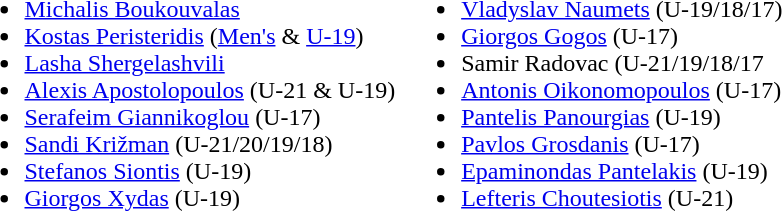<table>
<tr>
<td><br><ul><li> <a href='#'>Michalis Boukouvalas</a></li><li> <a href='#'>Kostas Peristeridis</a> (<a href='#'>Men's</a> & <a href='#'>U-19</a>)</li><li> <a href='#'>Lasha Shergelashvili</a></li><li> <a href='#'>Alexis Apostolopoulos</a> (U-21 & U-19)</li><li> <a href='#'>Serafeim Giannikoglou</a> (U-17)</li><li> <a href='#'>Sandi Križman</a> (U-21/20/19/18)</li><li> <a href='#'>Stefanos Siontis</a> (U-19)</li><li> <a href='#'>Giorgos Xydas</a> (U-19)</li></ul></td>
<td><br><ul><li> <a href='#'>Vladyslav Naumets</a> (U-19/18/17)</li><li> <a href='#'>Giorgos Gogos</a> (U-17)</li><li> Samir Radovac (U-21/19/18/17</li><li> <a href='#'>Antonis Oikonomopoulos</a> (U-17)</li><li> <a href='#'>Pantelis Panourgias</a> (U-19)</li><li> <a href='#'>Pavlos Grosdanis</a> (U-17)</li><li> <a href='#'>Epaminondas Pantelakis</a> (U-19)</li><li> <a href='#'>Lefteris Choutesiotis</a> (U-21)</li></ul></td>
<td></td>
</tr>
</table>
